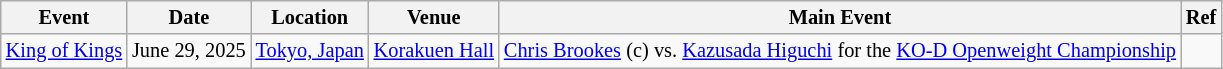<table class="wikitable" style="font-size:85%;">
<tr>
<th>Event</th>
<th>Date</th>
<th>Location</th>
<th>Venue</th>
<th>Main Event</th>
<th>Ref</th>
</tr>
<tr>
<td><a href='#'>King of Kings</a></td>
<td>June 29, 2025</td>
<td><a href='#'>Tokyo, Japan</a></td>
<td><a href='#'>Korakuen Hall</a></td>
<td><a href='#'>Chris Brookes</a> (c) vs. <a href='#'>Kazusada Higuchi</a> for the <a href='#'>KO-D Openweight Championship</a></td>
<td></td>
</tr>
</table>
